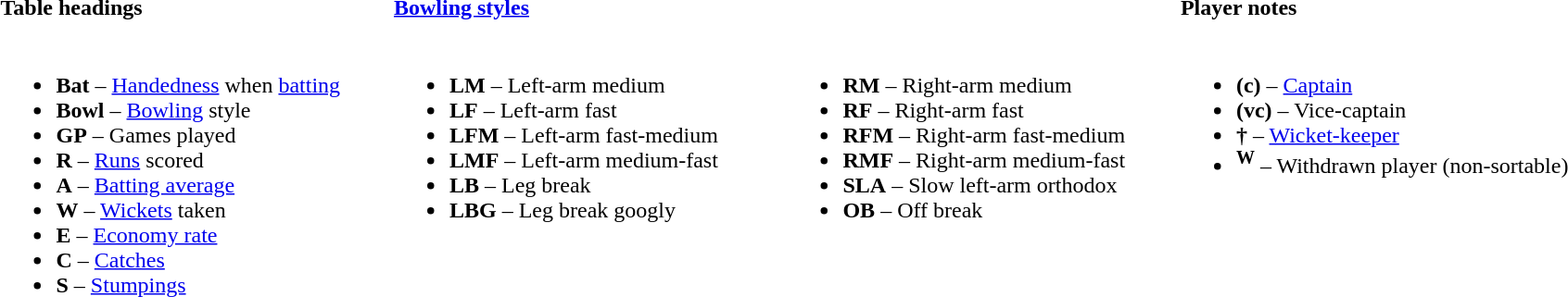<table>
<tr>
<td valign="top"><strong>Table headings</strong></td>
<td valign="top" colspan="2"><strong><a href='#'>Bowling styles</a></strong></td>
<td valign="top"><strong>Player notes</strong></td>
</tr>
<tr>
<td valign="top" style="width:25%"><br><ul><li><strong>Bat</strong> – <a href='#'>Handedness</a> when <a href='#'>batting</a></li><li><strong>Bowl</strong> – <a href='#'>Bowling</a> style</li><li><strong>GP</strong> – Games played</li><li><strong>R</strong> – <a href='#'>Runs</a> scored</li><li><strong>A</strong> – <a href='#'>Batting average</a></li><li><strong>W</strong> – <a href='#'>Wickets</a> taken</li><li><strong>E</strong> – <a href='#'>Economy rate</a></li><li><strong>C</strong> – <a href='#'>Catches</a></li><li><strong>S</strong> – <a href='#'>Stumpings</a></li></ul></td>
<td valign="top" style="width:25%"><br><ul><li><strong>LM</strong> – Left-arm medium</li><li><strong>LF</strong> – Left-arm fast</li><li><strong>LFM</strong> – Left-arm fast-medium</li><li><strong>LMF</strong> – Left-arm medium-fast</li><li><strong>LB</strong> – Leg break</li><li><strong>LBG</strong> – Leg break googly</li></ul></td>
<td valign="top" style="width:25%"><br><ul><li><strong>RM</strong> – Right-arm medium</li><li><strong>RF</strong> – Right-arm fast</li><li><strong>RFM</strong> – Right-arm fast-medium</li><li><strong>RMF</strong> – Right-arm medium-fast</li><li><strong>SLA</strong> – Slow left-arm orthodox</li><li><strong>OB</strong> – Off break</li></ul></td>
<td valign="top" style="width:25%"><br><ul><li><strong>(c)</strong> – <a href='#'>Captain</a></li><li><strong>(vc)</strong> – Vice-captain</li><li><strong>†</strong> – <a href='#'>Wicket-keeper</a></li><li><strong><sup>W</sup></strong> – Withdrawn player (non-sortable)</li></ul></td>
</tr>
</table>
